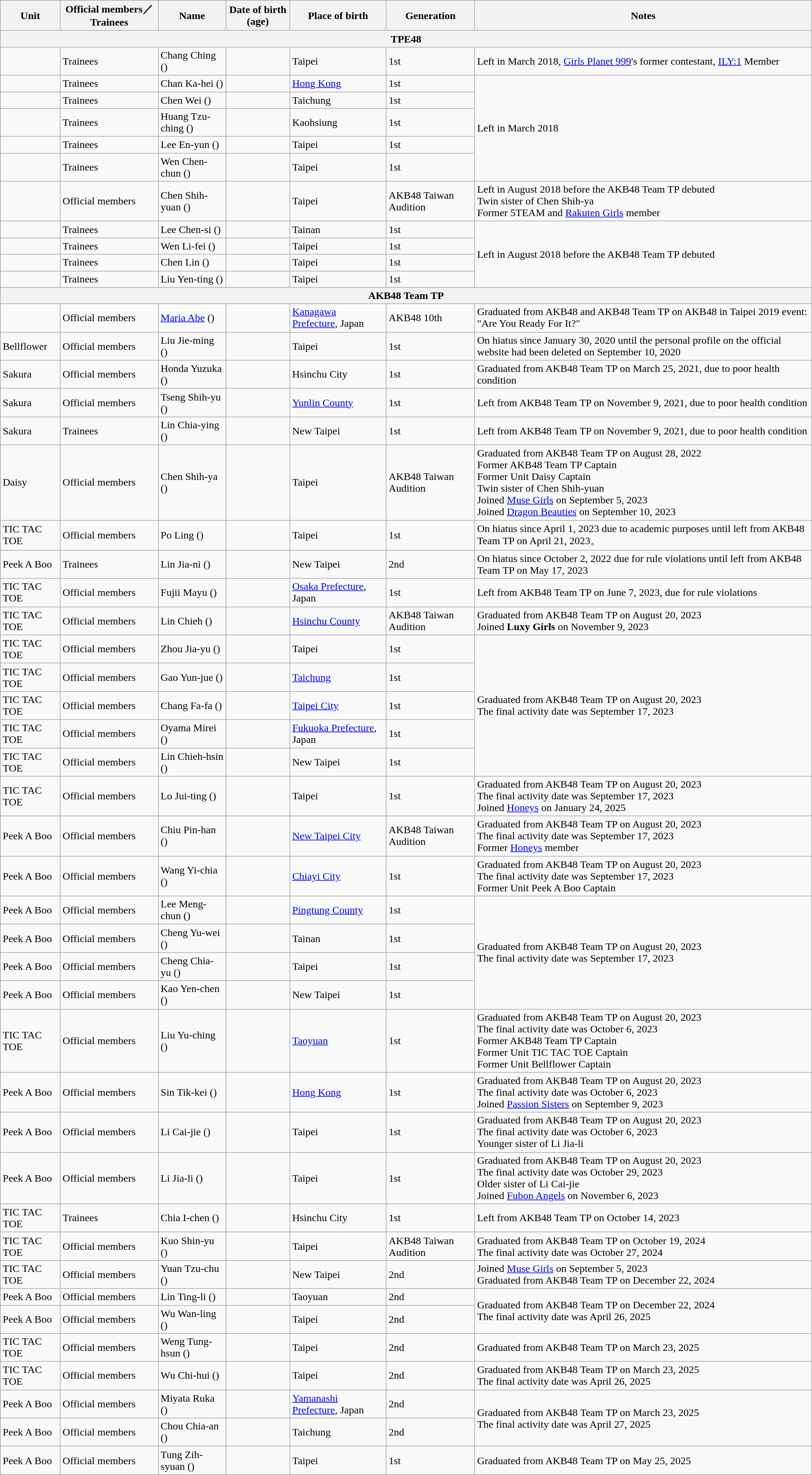<table class="sortable wikitable">
<tr>
<th>Unit</th>
<th>Official members／Trainees</th>
<th>Name</th>
<th>Date of birth (age)</th>
<th>Place of birth</th>
<th>Generation</th>
<th>Notes</th>
</tr>
<tr>
<th colspan="7">TPE48</th>
</tr>
<tr>
<td></td>
<td>Trainees</td>
<td>Chang Ching ()</td>
<td></td>
<td>Taipei</td>
<td>1st</td>
<td>Left in March 2018, <a href='#'>Girls Planet 999</a>'s former contestant, <a href='#'>ILY:1</a> Member</td>
</tr>
<tr>
<td></td>
<td>Trainees</td>
<td>Chan Ka-hei ()</td>
<td></td>
<td><a href='#'>Hong Kong</a></td>
<td>1st</td>
<td rowspan="5">Left in March 2018</td>
</tr>
<tr>
<td></td>
<td>Trainees</td>
<td>Chen Wei ()</td>
<td></td>
<td>Taichung</td>
<td>1st</td>
</tr>
<tr>
<td></td>
<td>Trainees</td>
<td>Huang Tzu-ching ()</td>
<td></td>
<td>Kaohsiung</td>
<td>1st</td>
</tr>
<tr>
<td></td>
<td>Trainees</td>
<td>Lee En-yun ()</td>
<td></td>
<td>Taipei</td>
<td>1st</td>
</tr>
<tr>
<td></td>
<td>Trainees</td>
<td>Wen Chen-chun ()</td>
<td></td>
<td>Taipei</td>
<td>1st</td>
</tr>
<tr>
<td></td>
<td>Official members</td>
<td>Chen Shih-yuan ()</td>
<td></td>
<td>Taipei</td>
<td>AKB48 Taiwan Audition</td>
<td>Left in August 2018 before the AKB48 Team TP debuted<br>Twin sister of Chen Shih-ya<br>Former 5TEAM and <a href='#'>Rakuten Girls</a> member</td>
</tr>
<tr>
<td></td>
<td>Trainees</td>
<td>Lee Chen-si ()</td>
<td></td>
<td>Tainan</td>
<td>1st</td>
<td rowspan="4">Left in August 2018 before the AKB48 Team TP debuted</td>
</tr>
<tr>
<td></td>
<td>Trainees</td>
<td>Wen Li-fei ()</td>
<td></td>
<td>Taipei</td>
<td>1st</td>
</tr>
<tr>
<td></td>
<td>Trainees</td>
<td>Chen Lin ()</td>
<td></td>
<td>Taipei</td>
<td>1st</td>
</tr>
<tr>
<td></td>
<td>Trainees</td>
<td>Liu Yen-ting ()</td>
<td></td>
<td>Taipei</td>
<td>1st</td>
</tr>
<tr>
<th colspan="7">AKB48 Team TP</th>
</tr>
<tr>
<td></td>
<td>Official members</td>
<td><a href='#'>Maria Abe</a> ()</td>
<td></td>
<td><a href='#'>Kanagawa Prefecture</a>, Japan</td>
<td>AKB48 10th</td>
<td colspan="5">Graduated from AKB48 and AKB48 Team TP on AKB48 in Taipei 2019 event: "Are You Ready For It?"</td>
</tr>
<tr>
<td>Bellflower</td>
<td>Official members</td>
<td>Liu Jie-ming ()</td>
<td></td>
<td>Taipei</td>
<td>1st</td>
<td>On hiatus since January 30, 2020 until the personal profile on the official website had been deleted on September 10, 2020</td>
</tr>
<tr>
<td>Sakura</td>
<td>Official members</td>
<td>Honda Yuzuka ()</td>
<td></td>
<td>Hsinchu City</td>
<td>1st</td>
<td>Graduated from AKB48 Team TP on March 25, 2021, due to poor health condition</td>
</tr>
<tr>
<td>Sakura</td>
<td>Official members</td>
<td>Tseng Shih-yu ()</td>
<td></td>
<td><a href='#'>Yunlin County</a></td>
<td>1st</td>
<td>Left from AKB48 Team TP on November 9, 2021, due to poor health condition</td>
</tr>
<tr>
<td>Sakura</td>
<td>Trainees</td>
<td>Lin Chia-ying ()</td>
<td></td>
<td>New Taipei</td>
<td>1st</td>
<td>Left from AKB48 Team TP on November 9, 2021, due to poor health condition</td>
</tr>
<tr>
<td>Daisy</td>
<td>Official members</td>
<td>Chen Shih-ya ()</td>
<td></td>
<td>Taipei</td>
<td>AKB48 Taiwan Audition</td>
<td>Graduated from AKB48 Team TP on August 28, 2022<br>Former AKB48 Team TP Captain<br>Former Unit Daisy Captain<br>Twin sister of Chen Shih-yuan<br>Joined <a href='#'>Muse Girls</a> on September 5, 2023<br>Joined <a href='#'>Dragon Beauties</a> on September 10, 2023</td>
</tr>
<tr>
<td>TIC TAC TOE</td>
<td>Official members</td>
<td>Po Ling ()</td>
<td></td>
<td>Taipei</td>
<td>1st</td>
<td>On hiatus since April 1, 2023 due to academic purposes until left from AKB48 Team TP on April 21, 2023。</td>
</tr>
<tr>
<td>Peek A Boo</td>
<td>Trainees</td>
<td>Lin Jia-ni ()</td>
<td></td>
<td>New Taipei</td>
<td>2nd</td>
<td>On hiatus since October 2, 2022 due for rule violations until left from AKB48 Team TP on May 17, 2023</td>
</tr>
<tr>
<td>TIC TAC TOE</td>
<td>Official members</td>
<td>Fujii Mayu ()</td>
<td></td>
<td><a href='#'>Osaka Prefecture</a>, Japan</td>
<td>1st</td>
<td>Left from AKB48 Team TP on June 7, 2023, due for rule violations</td>
</tr>
<tr>
<td>TIC TAC TOE</td>
<td>Official members</td>
<td>Lin Chieh ()</td>
<td></td>
<td><a href='#'>Hsinchu County</a></td>
<td>AKB48 Taiwan Audition</td>
<td>Graduated from AKB48 Team TP on August 20, 2023<br>Joined <strong>Luxy Girls</strong> on November 9, 2023</td>
</tr>
<tr>
<td>TIC TAC TOE</td>
<td>Official members</td>
<td>Zhou Jia-yu ()</td>
<td></td>
<td>Taipei</td>
<td>1st</td>
<td rowspan="5">Graduated from AKB48 Team TP on August 20, 2023<br>The final activity date was September 17, 2023</td>
</tr>
<tr>
<td>TIC TAC TOE</td>
<td>Official members</td>
<td>Gao Yun-jue ()</td>
<td></td>
<td><a href='#'>Taichung</a></td>
<td>1st</td>
</tr>
<tr>
<td>TIC TAC TOE</td>
<td>Official members</td>
<td>Chang Fa-fa ()</td>
<td></td>
<td><a href='#'>Taipei City</a></td>
<td>1st</td>
</tr>
<tr>
<td>TIC TAC TOE</td>
<td>Official members</td>
<td>Oyama Mirei ()</td>
<td></td>
<td><a href='#'>Fukuoka Prefecture</a>, Japan</td>
<td>1st</td>
</tr>
<tr>
<td>TIC TAC TOE</td>
<td>Official members</td>
<td>Lin Chieh-hsin ()</td>
<td></td>
<td>New Taipei</td>
<td>1st</td>
</tr>
<tr>
<td>TIC TAC TOE</td>
<td>Official members</td>
<td>Lo Jui-ting ()</td>
<td></td>
<td>Taipei</td>
<td>1st</td>
<td>Graduated from AKB48 Team TP on August 20, 2023<br>The final activity date was September 17, 2023<br>Joined <a href='#'>Honeys</a> on January 24, 2025</td>
</tr>
<tr>
<td>Peek A Boo</td>
<td>Official members</td>
<td>Chiu Pin-han ()</td>
<td></td>
<td><a href='#'>New Taipei City</a></td>
<td>AKB48 Taiwan Audition</td>
<td>Graduated from AKB48 Team TP on August 20, 2023<br>The final activity date was September 17, 2023<br>Former <a href='#'>Honeys</a> member</td>
</tr>
<tr>
<td>Peek A Boo</td>
<td>Official members</td>
<td>Wang Yi-chia ()</td>
<td></td>
<td><a href='#'>Chiayi City</a></td>
<td>1st</td>
<td>Graduated from AKB48 Team TP on August 20, 2023<br>The final activity date was September 17, 2023<br>Former Unit Peek A Boo Captain</td>
</tr>
<tr>
<td>Peek A Boo</td>
<td>Official members</td>
<td>Lee Meng-chun ()</td>
<td></td>
<td><a href='#'>Pingtung County</a></td>
<td>1st</td>
<td rowspan="4">Graduated from AKB48 Team TP on August 20, 2023<br>The final activity date was September 17, 2023</td>
</tr>
<tr>
<td>Peek A Boo</td>
<td>Official members</td>
<td>Cheng Yu-wei ()</td>
<td></td>
<td>Tainan</td>
<td>1st</td>
</tr>
<tr>
<td>Peek A Boo</td>
<td>Official members</td>
<td>Cheng Chia-yu ()</td>
<td></td>
<td>Taipei</td>
<td>1st</td>
</tr>
<tr>
<td>Peek A Boo</td>
<td>Official members</td>
<td>Kao Yen-chen ()</td>
<td></td>
<td>New Taipei</td>
<td>1st</td>
</tr>
<tr>
<td>TIC TAC TOE</td>
<td>Official members</td>
<td>Liu Yu-ching ()</td>
<td></td>
<td><a href='#'>Taoyuan</a></td>
<td>1st</td>
<td>Graduated from AKB48 Team TP on August 20, 2023<br>The final activity date was October 6, 2023<br>Former AKB48 Team TP Captain<br>Former Unit TIC TAC TOE Captain<br>Former Unit Bellflower Captain</td>
</tr>
<tr>
<td>Peek A Boo</td>
<td>Official members</td>
<td>Sin Tik-kei ()</td>
<td></td>
<td><a href='#'>Hong Kong</a></td>
<td>1st</td>
<td>Graduated from AKB48 Team TP on August 20, 2023<br>The final activity date was October 6, 2023<br>Joined <a href='#'>Passion Sisters</a> on September 9, 2023</td>
</tr>
<tr>
<td>Peek A Boo</td>
<td>Official members</td>
<td>Li Cai-jie ()</td>
<td></td>
<td>Taipei</td>
<td>1st</td>
<td>Graduated from AKB48 Team TP on August 20, 2023<br>The final activity date was October 6, 2023<br>Younger sister of Li Jia-li</td>
</tr>
<tr>
<td>Peek A Boo</td>
<td>Official members</td>
<td>Li Jia-li ()</td>
<td></td>
<td>Taipei</td>
<td>1st</td>
<td>Graduated from AKB48 Team TP on August 20, 2023<br>The final activity date was October 29, 2023<br>Older sister of Li Cai-jie<br>Joined <a href='#'>Fubon Angels</a> on November 6, 2023</td>
</tr>
<tr>
<td>TIC TAC TOE</td>
<td>Trainees</td>
<td>Chia I-chen ()</td>
<td></td>
<td>Hsinchu City</td>
<td>1st</td>
<td>Left from AKB48 Team TP on October 14, 2023</td>
</tr>
<tr>
<td>TIC TAC TOE</td>
<td>Official members</td>
<td>Kuo Shin-yu ()</td>
<td></td>
<td>Taipei</td>
<td>AKB48 Taiwan Audition</td>
<td>Graduated from AKB48 Team TP on October 19, 2024<br>The final activity date was October 27, 2024</td>
</tr>
<tr>
<td>TIC TAC TOE</td>
<td>Official members</td>
<td>Yuan Tzu-chu ()</td>
<td></td>
<td>New Taipei</td>
<td>2nd</td>
<td>Joined <a href='#'>Muse Girls</a> on September 5, 2023<br>Graduated from AKB48 Team TP on December 22, 2024</td>
</tr>
<tr>
<td>Peek A Boo</td>
<td>Official members</td>
<td>Lin Ting-li ()</td>
<td></td>
<td>Taoyuan</td>
<td>2nd</td>
<td rowspan="2">Graduated from AKB48 Team TP on December 22, 2024<br>The final activity date was April 26, 2025</td>
</tr>
<tr>
<td>Peek A Boo</td>
<td>Official members</td>
<td>Wu Wan-ling ()</td>
<td></td>
<td>Taipei</td>
<td>2nd</td>
</tr>
<tr>
<td>TIC TAC TOE</td>
<td>Official members</td>
<td>Weng Tung-hsun ()</td>
<td></td>
<td>Taipei</td>
<td>2nd</td>
<td>Graduated from AKB48 Team TP on March 23, 2025</td>
</tr>
<tr>
<td>TIC TAC TOE</td>
<td>Official members</td>
<td>Wu Chi-hui ()</td>
<td></td>
<td>Taipei</td>
<td>2nd</td>
<td>Graduated from AKB48 Team TP on March 23, 2025<br>The final activity date was April 26, 2025</td>
</tr>
<tr>
<td>Peek A Boo</td>
<td>Official members</td>
<td>Miyata Ruka ()</td>
<td></td>
<td><a href='#'>Yamanashi Prefecture</a>, Japan</td>
<td>2nd</td>
<td rowspan="2">Graduated from AKB48 Team TP on March 23, 2025<br>The final activity date was April 27, 2025</td>
</tr>
<tr>
<td>Peek A Boo</td>
<td>Official members</td>
<td>Chou Chia-an ()</td>
<td></td>
<td>Taichung</td>
<td>2nd</td>
</tr>
<tr>
<td>Peek A Boo</td>
<td>Official members</td>
<td>Tung Zih-syuan ()</td>
<td></td>
<td>Taipei</td>
<td>1st</td>
<td>Graduated from AKB48 Team TP on May 25, 2025</td>
</tr>
</table>
